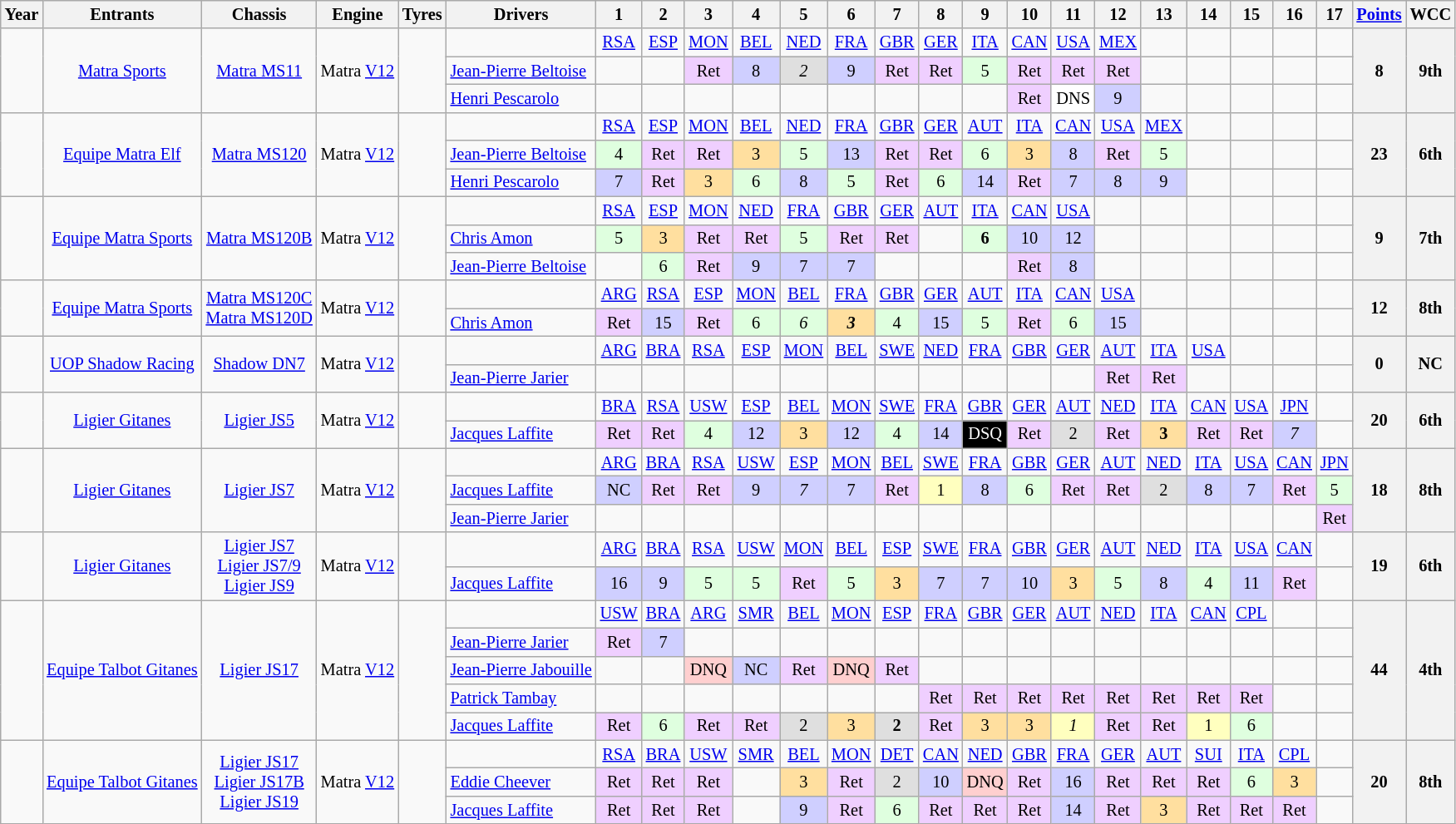<table class="wikitable" style="text-align:center; font-size:85%">
<tr>
<th>Year</th>
<th>Entrants</th>
<th>Chassis</th>
<th>Engine</th>
<th>Tyres</th>
<th>Drivers</th>
<th>1</th>
<th>2</th>
<th>3</th>
<th>4</th>
<th>5</th>
<th>6</th>
<th>7</th>
<th>8</th>
<th>9</th>
<th>10</th>
<th>11</th>
<th>12</th>
<th>13</th>
<th>14</th>
<th>15</th>
<th>16</th>
<th>17</th>
<th><a href='#'>Points</a></th>
<th>WCC</th>
</tr>
<tr>
<td rowspan=3></td>
<td rowspan=3><a href='#'>Matra Sports</a></td>
<td rowspan=3><a href='#'>Matra MS11</a></td>
<td rowspan=3>Matra <a href='#'>V12</a></td>
<td rowspan=3></td>
<td></td>
<td><a href='#'>RSA</a></td>
<td><a href='#'>ESP</a></td>
<td><a href='#'>MON</a></td>
<td><a href='#'>BEL</a></td>
<td><a href='#'>NED</a></td>
<td><a href='#'>FRA</a></td>
<td><a href='#'>GBR</a></td>
<td><a href='#'>GER</a></td>
<td><a href='#'>ITA</a></td>
<td><a href='#'>CAN</a></td>
<td><a href='#'>USA</a></td>
<td><a href='#'>MEX</a></td>
<td></td>
<td></td>
<td></td>
<td></td>
<td></td>
<th rowspan="3">8</th>
<th rowspan="3">9th</th>
</tr>
<tr>
<td align="left"> <a href='#'>Jean-Pierre Beltoise</a></td>
<td></td>
<td></td>
<td style="background:#efcfff;">Ret</td>
<td style="background:#cfcfff;">8</td>
<td style="background:#dfdfdf;"><em>2</em></td>
<td style="background:#cfcfff;">9</td>
<td style="background:#efcfff;">Ret</td>
<td style="background:#efcfff;">Ret</td>
<td style="background:#dfffdf;">5</td>
<td style="background:#efcfff;">Ret</td>
<td style="background:#efcfff;">Ret</td>
<td style="background:#efcfff;">Ret</td>
<td></td>
<td></td>
<td></td>
<td></td>
<td></td>
</tr>
<tr>
<td align="left"> <a href='#'>Henri Pescarolo</a></td>
<td></td>
<td></td>
<td></td>
<td></td>
<td></td>
<td></td>
<td></td>
<td></td>
<td></td>
<td style="background:#efcfff;">Ret</td>
<td style="background:white;">DNS</td>
<td style="background:#cfcfff;">9</td>
<td></td>
<td></td>
<td></td>
<td></td>
<td></td>
</tr>
<tr>
<td rowspan=3></td>
<td rowspan=3><a href='#'>Equipe Matra Elf</a></td>
<td rowspan=3><a href='#'>Matra MS120</a></td>
<td rowspan=3>Matra <a href='#'>V12</a></td>
<td rowspan=3></td>
<td></td>
<td><a href='#'>RSA</a></td>
<td><a href='#'>ESP</a></td>
<td><a href='#'>MON</a></td>
<td><a href='#'>BEL</a></td>
<td><a href='#'>NED</a></td>
<td><a href='#'>FRA</a></td>
<td><a href='#'>GBR</a></td>
<td><a href='#'>GER</a></td>
<td><a href='#'>AUT</a></td>
<td><a href='#'>ITA</a></td>
<td><a href='#'>CAN</a></td>
<td><a href='#'>USA</a></td>
<td><a href='#'>MEX</a></td>
<td></td>
<td></td>
<td></td>
<td></td>
<th rowspan="3">23</th>
<th rowspan="3">6th</th>
</tr>
<tr>
<td align="left"> <a href='#'>Jean-Pierre Beltoise</a></td>
<td style="background:#dfffdf;">4</td>
<td style="background:#efcfff;">Ret</td>
<td style="background:#efcfff;">Ret</td>
<td style="background:#ffdf9f;">3</td>
<td style="background:#dfffdf;">5</td>
<td style="background:#cfcfff;">13</td>
<td style="background:#efcfff;">Ret</td>
<td style="background:#efcfff;">Ret</td>
<td style="background:#dfffdf;">6</td>
<td style="background:#ffdf9f;">3</td>
<td style="background:#cfcfff;">8</td>
<td style="background:#efcfff;">Ret</td>
<td style="background:#dfffdf;">5</td>
<td></td>
<td></td>
<td></td>
<td></td>
</tr>
<tr>
<td align="left"> <a href='#'>Henri Pescarolo</a></td>
<td style="background:#cfcfff;">7</td>
<td style="background:#efcfff;">Ret</td>
<td style="background:#ffdf9f;">3</td>
<td style="background:#dfffdf;">6</td>
<td style="background:#cfcfff;">8</td>
<td style="background:#dfffdf;">5</td>
<td style="background:#efcfff;">Ret</td>
<td style="background:#dfffdf;">6</td>
<td style="background:#cfcfff;">14</td>
<td style="background:#efcfff;">Ret</td>
<td style="background:#cfcfff;">7</td>
<td style="background:#cfcfff;">8</td>
<td style="background:#cfcfff;">9</td>
<td></td>
<td></td>
<td></td>
<td></td>
</tr>
<tr>
<td rowspan=3></td>
<td rowspan=3><a href='#'>Equipe Matra Sports</a></td>
<td rowspan=3><a href='#'>Matra MS120B</a></td>
<td rowspan=3>Matra <a href='#'>V12</a></td>
<td rowspan=3></td>
<td></td>
<td><a href='#'>RSA</a></td>
<td><a href='#'>ESP</a></td>
<td><a href='#'>MON</a></td>
<td><a href='#'>NED</a></td>
<td><a href='#'>FRA</a></td>
<td><a href='#'>GBR</a></td>
<td><a href='#'>GER</a></td>
<td><a href='#'>AUT</a></td>
<td><a href='#'>ITA</a></td>
<td><a href='#'>CAN</a></td>
<td><a href='#'>USA</a></td>
<td></td>
<td></td>
<td></td>
<td></td>
<td></td>
<td></td>
<th rowspan="3">9</th>
<th rowspan="3">7th</th>
</tr>
<tr>
<td align="left"> <a href='#'>Chris Amon</a></td>
<td style="background:#dfffdf;">5</td>
<td style="background:#ffdf9f;">3</td>
<td style="background:#efcfff;">Ret</td>
<td style="background:#efcfff;">Ret</td>
<td style="background:#dfffdf;">5</td>
<td style="background:#efcfff;">Ret</td>
<td style="background:#efcfff;">Ret</td>
<td></td>
<td style="background:#dfffdf;"><strong>6</strong></td>
<td style="background:#cfcfff;">10</td>
<td style="background:#cfcfff;">12</td>
<td></td>
<td></td>
<td></td>
<td></td>
<td></td>
<td></td>
</tr>
<tr>
<td align="left"> <a href='#'>Jean-Pierre Beltoise</a></td>
<td></td>
<td style="background:#dfffdf;">6</td>
<td style="background:#efcfff;">Ret</td>
<td style="background:#cfcfff;">9</td>
<td style="background:#cfcfff;">7</td>
<td style="background:#cfcfff;">7</td>
<td></td>
<td></td>
<td></td>
<td style="background:#efcfff;">Ret</td>
<td style="background:#cfcfff;">8</td>
<td></td>
<td></td>
<td></td>
<td></td>
<td></td>
<td></td>
</tr>
<tr>
<td rowspan=2></td>
<td rowspan=2><a href='#'>Equipe Matra Sports</a></td>
<td rowspan=2><a href='#'>Matra MS120C</a><br><a href='#'>Matra MS120D</a></td>
<td rowspan=2>Matra <a href='#'>V12</a></td>
<td rowspan=2></td>
<td></td>
<td><a href='#'>ARG</a></td>
<td><a href='#'>RSA</a></td>
<td><a href='#'>ESP</a></td>
<td><a href='#'>MON</a></td>
<td><a href='#'>BEL</a></td>
<td><a href='#'>FRA</a></td>
<td><a href='#'>GBR</a></td>
<td><a href='#'>GER</a></td>
<td><a href='#'>AUT</a></td>
<td><a href='#'>ITA</a></td>
<td><a href='#'>CAN</a></td>
<td><a href='#'>USA</a></td>
<td></td>
<td></td>
<td></td>
<td></td>
<td></td>
<th rowspan="2">12</th>
<th rowspan="2">8th</th>
</tr>
<tr>
<td align="left"> <a href='#'>Chris Amon</a></td>
<td style="background:#efcfff;">Ret</td>
<td style="background:#cfcfff;">15</td>
<td style="background:#efcfff;">Ret</td>
<td style="background:#dfffdf;">6</td>
<td style="background:#dfffdf;"><em>6</em></td>
<td style="background:#ffdf9f;"><strong><em>3</em></strong></td>
<td style="background:#dfffdf;">4</td>
<td style="background:#cfcfff;">15</td>
<td style="background:#dfffdf;">5</td>
<td style="background:#efcfff;">Ret</td>
<td style="background:#dfffdf;">6</td>
<td style="background:#cfcfff;">15</td>
<td></td>
<td></td>
<td></td>
<td></td>
<td></td>
</tr>
<tr>
<td rowspan=2></td>
<td rowspan=2><a href='#'>UOP Shadow Racing</a></td>
<td rowspan=2><a href='#'>Shadow DN7</a></td>
<td rowspan=2>Matra <a href='#'>V12</a></td>
<td rowspan=2></td>
<td></td>
<td><a href='#'>ARG</a></td>
<td><a href='#'>BRA</a></td>
<td><a href='#'>RSA</a></td>
<td><a href='#'>ESP</a></td>
<td><a href='#'>MON</a></td>
<td><a href='#'>BEL</a></td>
<td><a href='#'>SWE</a></td>
<td><a href='#'>NED</a></td>
<td><a href='#'>FRA</a></td>
<td><a href='#'>GBR</a></td>
<td><a href='#'>GER</a></td>
<td><a href='#'>AUT</a></td>
<td><a href='#'>ITA</a></td>
<td><a href='#'>USA</a></td>
<td></td>
<td></td>
<td></td>
<th rowspan="2">0</th>
<th rowspan="2">NC</th>
</tr>
<tr>
<td align="left"> <a href='#'>Jean-Pierre Jarier</a></td>
<td></td>
<td></td>
<td></td>
<td></td>
<td></td>
<td></td>
<td></td>
<td></td>
<td></td>
<td></td>
<td></td>
<td style="background:#efcfff;">Ret</td>
<td style="background:#efcfff;">Ret</td>
<td></td>
<td></td>
<td></td>
<td></td>
</tr>
<tr>
<td rowspan=2></td>
<td rowspan=2><a href='#'>Ligier Gitanes</a></td>
<td rowspan=2><a href='#'>Ligier JS5</a></td>
<td rowspan=2>Matra <a href='#'>V12</a></td>
<td rowspan=2></td>
<td></td>
<td><a href='#'>BRA</a></td>
<td><a href='#'>RSA</a></td>
<td><a href='#'>USW</a></td>
<td><a href='#'>ESP</a></td>
<td><a href='#'>BEL</a></td>
<td><a href='#'>MON</a></td>
<td><a href='#'>SWE</a></td>
<td><a href='#'>FRA</a></td>
<td><a href='#'>GBR</a></td>
<td><a href='#'>GER</a></td>
<td><a href='#'>AUT</a></td>
<td><a href='#'>NED</a></td>
<td><a href='#'>ITA</a></td>
<td><a href='#'>CAN</a></td>
<td><a href='#'>USA</a></td>
<td><a href='#'>JPN</a></td>
<td></td>
<th rowspan="2">20</th>
<th rowspan="2">6th</th>
</tr>
<tr>
<td align="left"> <a href='#'>Jacques Laffite</a></td>
<td style="background:#efcfff;">Ret</td>
<td style="background:#efcfff;">Ret</td>
<td style="background:#dfffdf;">4</td>
<td style="background:#cfcfff;">12</td>
<td style="background:#ffdf9f;">3</td>
<td style="background:#cfcfff;">12</td>
<td style="background:#dfffdf;">4</td>
<td style="background:#cfcfff;">14</td>
<td style="background:#000000; color:#ffffff">DSQ</td>
<td style="background:#efcfff;">Ret</td>
<td style="background:#dfdfdf;">2</td>
<td style="background:#efcfff;">Ret</td>
<td style="background:#ffdf9f;"><strong>3</strong></td>
<td style="background:#efcfff;">Ret</td>
<td style="background:#efcfff;">Ret</td>
<td style="background:#cfcfff;"><em>7</em></td>
<td></td>
</tr>
<tr>
<td rowspan=3></td>
<td rowspan=3><a href='#'>Ligier Gitanes</a></td>
<td rowspan=3><a href='#'>Ligier JS7</a></td>
<td rowspan=3>Matra <a href='#'>V12</a></td>
<td rowspan=3></td>
<td></td>
<td><a href='#'>ARG</a></td>
<td><a href='#'>BRA</a></td>
<td><a href='#'>RSA</a></td>
<td><a href='#'>USW</a></td>
<td><a href='#'>ESP</a></td>
<td><a href='#'>MON</a></td>
<td><a href='#'>BEL</a></td>
<td><a href='#'>SWE</a></td>
<td><a href='#'>FRA</a></td>
<td><a href='#'>GBR</a></td>
<td><a href='#'>GER</a></td>
<td><a href='#'>AUT</a></td>
<td><a href='#'>NED</a></td>
<td><a href='#'>ITA</a></td>
<td><a href='#'>USA</a></td>
<td><a href='#'>CAN</a></td>
<td><a href='#'>JPN</a></td>
<th rowspan="3">18</th>
<th rowspan="3">8th</th>
</tr>
<tr>
<td align="left"> <a href='#'>Jacques Laffite</a></td>
<td style="background:#cfcfff;">NC</td>
<td style="background:#efcfff;">Ret</td>
<td style="background:#efcfff;">Ret</td>
<td style="background:#cfcfff;">9</td>
<td style="background:#cfcfff;"><em>7</em></td>
<td style="background:#cfcfff;">7</td>
<td style="background:#efcfff;">Ret</td>
<td style="background:#ffffbf;">1</td>
<td style="background:#cfcfff;">8</td>
<td style="background:#dfffdf;">6</td>
<td style="background:#efcfff;">Ret</td>
<td style="background:#efcfff;">Ret</td>
<td style="background:#dfdfdf;">2</td>
<td style="background:#cfcfff;">8</td>
<td style="background:#cfcfff;">7</td>
<td style="background:#efcfff;">Ret</td>
<td style="background:#dfffdf;">5</td>
</tr>
<tr>
<td align="left"> <a href='#'>Jean-Pierre Jarier</a></td>
<td></td>
<td></td>
<td></td>
<td></td>
<td></td>
<td></td>
<td></td>
<td></td>
<td></td>
<td></td>
<td></td>
<td></td>
<td></td>
<td></td>
<td></td>
<td></td>
<td style="background:#efcfff;">Ret</td>
</tr>
<tr>
<td rowspan=2></td>
<td rowspan=2><a href='#'>Ligier Gitanes</a></td>
<td rowspan=2><a href='#'>Ligier JS7</a><br><a href='#'>Ligier JS7/9</a><br><a href='#'>Ligier JS9</a></td>
<td rowspan=2>Matra <a href='#'>V12</a></td>
<td rowspan=2></td>
<td></td>
<td><a href='#'>ARG</a></td>
<td><a href='#'>BRA</a></td>
<td><a href='#'>RSA</a></td>
<td><a href='#'>USW</a></td>
<td><a href='#'>MON</a></td>
<td><a href='#'>BEL</a></td>
<td><a href='#'>ESP</a></td>
<td><a href='#'>SWE</a></td>
<td><a href='#'>FRA</a></td>
<td><a href='#'>GBR</a></td>
<td><a href='#'>GER</a></td>
<td><a href='#'>AUT</a></td>
<td><a href='#'>NED</a></td>
<td><a href='#'>ITA</a></td>
<td><a href='#'>USA</a></td>
<td><a href='#'>CAN</a></td>
<td></td>
<th rowspan="2">19</th>
<th rowspan="2">6th</th>
</tr>
<tr>
<td align="left"> <a href='#'>Jacques Laffite</a></td>
<td style="background:#cfcfff;">16</td>
<td style="background:#cfcfff;">9</td>
<td style="background:#dfffdf;">5</td>
<td style="background:#dfffdf;">5</td>
<td style="background:#efcfff;">Ret</td>
<td style="background:#dfffdf;">5</td>
<td style="background:#ffdf9f;">3</td>
<td style="background:#cfcfff;">7</td>
<td style="background:#cfcfff;">7</td>
<td style="background:#cfcfff;">10</td>
<td style="background:#ffdf9f;">3</td>
<td style="background:#dfffdf;">5</td>
<td style="background:#cfcfff;">8</td>
<td style="background:#dfffdf;">4</td>
<td style="background:#cfcfff;">11</td>
<td style="background:#efcfff;">Ret</td>
<td></td>
</tr>
<tr>
<td rowspan=5></td>
<td rowspan=5><a href='#'>Equipe Talbot Gitanes</a></td>
<td rowspan=5><a href='#'>Ligier JS17</a></td>
<td rowspan=5>Matra <a href='#'>V12</a></td>
<td rowspan=5></td>
<td></td>
<td><a href='#'>USW</a></td>
<td><a href='#'>BRA</a></td>
<td><a href='#'>ARG</a></td>
<td><a href='#'>SMR</a></td>
<td><a href='#'>BEL</a></td>
<td><a href='#'>MON</a></td>
<td><a href='#'>ESP</a></td>
<td><a href='#'>FRA</a></td>
<td><a href='#'>GBR</a></td>
<td><a href='#'>GER</a></td>
<td><a href='#'>AUT</a></td>
<td><a href='#'>NED</a></td>
<td><a href='#'>ITA</a></td>
<td><a href='#'>CAN</a></td>
<td><a href='#'>CPL</a></td>
<td></td>
<td></td>
<th rowspan="5">44</th>
<th rowspan="5">4th</th>
</tr>
<tr>
<td align="left"> <a href='#'>Jean-Pierre Jarier</a></td>
<td style="background:#efcfff;">Ret</td>
<td style="background:#cfcfff;">7</td>
<td></td>
<td></td>
<td></td>
<td></td>
<td></td>
<td></td>
<td></td>
<td></td>
<td></td>
<td></td>
<td></td>
<td></td>
<td></td>
<td></td>
<td></td>
</tr>
<tr>
<td align="left"> <a href='#'>Jean-Pierre Jabouille</a></td>
<td></td>
<td></td>
<td style="background:#ffcfcf;">DNQ</td>
<td style="background:#cfcfff;">NC</td>
<td style="background:#efcfff;">Ret</td>
<td style="background:#ffcfcf;">DNQ</td>
<td style="background:#efcfff;">Ret</td>
<td></td>
<td></td>
<td></td>
<td></td>
<td></td>
<td></td>
<td></td>
<td></td>
<td></td>
<td></td>
</tr>
<tr>
<td align="left"> <a href='#'>Patrick Tambay</a></td>
<td></td>
<td></td>
<td></td>
<td></td>
<td></td>
<td></td>
<td></td>
<td style="background:#efcfff;">Ret</td>
<td style="background:#efcfff;">Ret</td>
<td style="background:#efcfff;">Ret</td>
<td style="background:#efcfff;">Ret</td>
<td style="background:#efcfff;">Ret</td>
<td style="background:#efcfff;">Ret</td>
<td style="background:#efcfff;">Ret</td>
<td style="background:#efcfff;">Ret</td>
<td></td>
<td></td>
</tr>
<tr>
<td align="left"> <a href='#'>Jacques Laffite</a></td>
<td style="background:#efcfff;">Ret</td>
<td style="background:#dfffdf;">6</td>
<td style="background:#efcfff;">Ret</td>
<td style="background:#efcfff;">Ret</td>
<td style="background:#dfdfdf;">2</td>
<td style="background:#ffdf9f;">3</td>
<td style="background:#dfdfdf;"><strong>2</strong></td>
<td style="background:#efcfff;">Ret</td>
<td style="background:#ffdf9f;">3</td>
<td style="background:#ffdf9f;">3</td>
<td style="background:#ffffbf;"><em>1</em></td>
<td style="background:#efcfff;">Ret</td>
<td style="background:#efcfff;">Ret</td>
<td style="background:#ffffbf;">1</td>
<td style="background:#dfffdf;">6</td>
<td></td>
<td></td>
</tr>
<tr>
<td rowspan=3></td>
<td rowspan=3><a href='#'>Equipe Talbot Gitanes</a></td>
<td rowspan=3><a href='#'>Ligier JS17</a><br><a href='#'>Ligier JS17B</a><br><a href='#'>Ligier JS19</a></td>
<td rowspan=3>Matra <a href='#'>V12</a></td>
<td rowspan=3></td>
<td></td>
<td><a href='#'>RSA</a></td>
<td><a href='#'>BRA</a></td>
<td><a href='#'>USW</a></td>
<td><a href='#'>SMR</a></td>
<td><a href='#'>BEL</a></td>
<td><a href='#'>MON</a></td>
<td><a href='#'>DET</a></td>
<td><a href='#'>CAN</a></td>
<td><a href='#'>NED</a></td>
<td><a href='#'>GBR</a></td>
<td><a href='#'>FRA</a></td>
<td><a href='#'>GER</a></td>
<td><a href='#'>AUT</a></td>
<td><a href='#'>SUI</a></td>
<td><a href='#'>ITA</a></td>
<td><a href='#'>CPL</a></td>
<td></td>
<th rowspan="3">20</th>
<th rowspan="3">8th</th>
</tr>
<tr>
<td align="left"> <a href='#'>Eddie Cheever</a></td>
<td style="background:#efcfff;">Ret</td>
<td style="background:#efcfff;">Ret</td>
<td style="background:#efcfff;">Ret</td>
<td></td>
<td style="background:#ffdf9f;">3</td>
<td style="background:#efcfff;">Ret</td>
<td style="background:#dfdfdf;">2</td>
<td style="background:#cfcfff;">10</td>
<td style="background:#ffcfcf;">DNQ</td>
<td style="background:#efcfff;">Ret</td>
<td style="background:#cfcfff;">16</td>
<td style="background:#efcfff;">Ret</td>
<td style="background:#efcfff;">Ret</td>
<td style="background:#efcfff;">Ret</td>
<td style="background:#dfffdf;">6</td>
<td style="background:#ffdf9f;">3</td>
<td></td>
</tr>
<tr>
<td align="left"> <a href='#'>Jacques Laffite</a></td>
<td style="background:#efcfff;">Ret</td>
<td style="background:#efcfff;">Ret</td>
<td style="background:#efcfff;">Ret</td>
<td></td>
<td style="background:#cfcfff;">9</td>
<td style="background:#efcfff;">Ret</td>
<td style="background:#dfffdf;">6</td>
<td style="background:#efcfff;">Ret</td>
<td style="background:#efcfff;">Ret</td>
<td style="background:#efcfff;">Ret</td>
<td style="background:#cfcfff;">14</td>
<td style="background:#efcfff;">Ret</td>
<td style="background:#ffdf9f;">3</td>
<td style="background:#efcfff;">Ret</td>
<td style="background:#efcfff;">Ret</td>
<td style="background:#efcfff;">Ret</td>
<td></td>
</tr>
</table>
